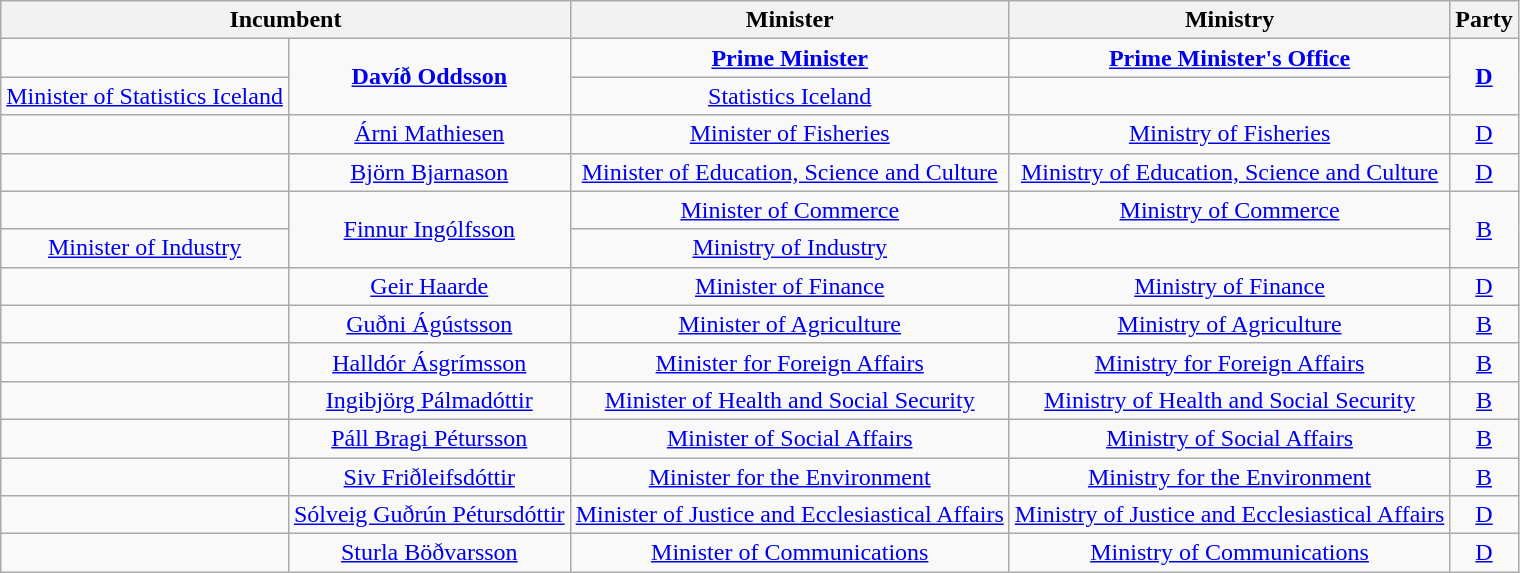<table class="wikitable" style="text-align: center;">
<tr>
<th colspan=2>Incumbent</th>
<th>Minister</th>
<th>Ministry</th>
<th>Party</th>
</tr>
<tr>
<td></td>
<td rowspan=2><strong><a href='#'>Davíð Oddsson</a></strong></td>
<td><strong><a href='#'>Prime Minister</a><br></strong></td>
<td><strong><a href='#'>Prime Minister's Office</a><br></strong></td>
<td rowspan=2><strong><a href='#'>D</a></strong></td>
</tr>
<tr>
<td><a href='#'>Minister of Statistics Iceland</a><br></td>
<td><a href='#'>Statistics Iceland</a><br></td>
</tr>
<tr>
<td></td>
<td><a href='#'>Árni Mathiesen</a></td>
<td><a href='#'>Minister of Fisheries</a><br></td>
<td><a href='#'>Ministry of Fisheries</a><br></td>
<td><a href='#'>D</a></td>
</tr>
<tr>
<td></td>
<td><a href='#'>Björn Bjarnason</a></td>
<td><a href='#'>Minister of Education, Science and Culture</a><br></td>
<td><a href='#'>Ministry of Education, Science and Culture</a><br></td>
<td><a href='#'>D</a></td>
</tr>
<tr>
<td></td>
<td rowspan=2><a href='#'>Finnur Ingólfsson</a></td>
<td><a href='#'>Minister of Commerce</a><br></td>
<td><a href='#'>Ministry of Commerce</a><br></td>
<td rowspan=2><a href='#'>B</a></td>
</tr>
<tr>
<td><a href='#'>Minister of Industry</a><br></td>
<td><a href='#'>Ministry of Industry</a><br></td>
</tr>
<tr>
<td></td>
<td><a href='#'>Geir Haarde</a></td>
<td><a href='#'>Minister of Finance</a><br></td>
<td><a href='#'>Ministry of Finance</a><br></td>
<td><a href='#'>D</a></td>
</tr>
<tr>
<td></td>
<td><a href='#'>Guðni Ágústsson</a></td>
<td><a href='#'>Minister of Agriculture</a><br></td>
<td><a href='#'>Ministry of Agriculture</a><br></td>
<td><a href='#'>B</a></td>
</tr>
<tr>
<td></td>
<td><a href='#'>Halldór Ásgrímsson</a></td>
<td><a href='#'>Minister for Foreign Affairs</a><br></td>
<td><a href='#'>Ministry for Foreign Affairs</a><br></td>
<td><a href='#'>B</a></td>
</tr>
<tr>
<td></td>
<td><a href='#'>Ingibjörg Pálmadóttir</a></td>
<td><a href='#'>Minister of Health and Social Security</a><br></td>
<td><a href='#'>Ministry of Health and Social Security</a><br></td>
<td><a href='#'>B</a></td>
</tr>
<tr>
<td></td>
<td><a href='#'>Páll Bragi Pétursson</a></td>
<td><a href='#'>Minister of Social Affairs</a><br></td>
<td><a href='#'>Ministry of Social Affairs</a><br></td>
<td><a href='#'>B</a></td>
</tr>
<tr>
<td></td>
<td><a href='#'>Siv Friðleifsdóttir</a></td>
<td><a href='#'>Minister for the Environment</a><br></td>
<td><a href='#'>Ministry for the Environment</a><br></td>
<td><a href='#'>B</a></td>
</tr>
<tr>
<td></td>
<td><a href='#'>Sólveig Guðrún Pétursdóttir</a></td>
<td><a href='#'>Minister of Justice and Ecclesiastical Affairs</a><br></td>
<td><a href='#'>Ministry of Justice and Ecclesiastical Affairs</a><br></td>
<td><a href='#'>D</a></td>
</tr>
<tr>
<td></td>
<td><a href='#'>Sturla Böðvarsson</a></td>
<td><a href='#'>Minister of Communications</a><br></td>
<td><a href='#'>Ministry of Communications</a><br></td>
<td><a href='#'>D</a></td>
</tr>
</table>
